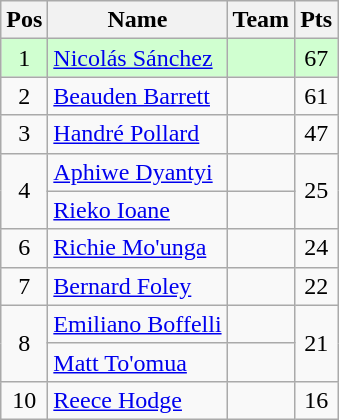<table class="wikitable" style="text-align:center">
<tr>
<th>Pos</th>
<th>Name</th>
<th>Team</th>
<th>Pts</th>
</tr>
<tr style="background:#d0ffd0">
<td>1</td>
<td align="left"><a href='#'>Nicolás Sánchez</a></td>
<td align="left"></td>
<td>67</td>
</tr>
<tr>
<td>2</td>
<td align="left"><a href='#'>Beauden Barrett</a></td>
<td align="left"></td>
<td>61</td>
</tr>
<tr>
<td>3</td>
<td align="left"><a href='#'>Handré Pollard</a></td>
<td align="left"></td>
<td>47</td>
</tr>
<tr>
<td rowspan=2>4</td>
<td align="left"><a href='#'>Aphiwe Dyantyi</a></td>
<td align="left"></td>
<td rowspan=2>25</td>
</tr>
<tr>
<td align="left"><a href='#'>Rieko Ioane</a></td>
<td align="left"></td>
</tr>
<tr>
<td>6</td>
<td align="left"><a href='#'>Richie Mo'unga</a></td>
<td align="left"></td>
<td>24</td>
</tr>
<tr>
<td>7</td>
<td align="left"><a href='#'>Bernard Foley</a></td>
<td align="left"></td>
<td>22</td>
</tr>
<tr>
<td rowspan=2>8</td>
<td align="left"><a href='#'>Emiliano Boffelli</a></td>
<td align="left"></td>
<td rowspan=2>21</td>
</tr>
<tr>
<td align="left"><a href='#'>Matt To'omua</a></td>
<td align="left"></td>
</tr>
<tr>
<td>10</td>
<td align="left"><a href='#'>Reece Hodge</a></td>
<td align="left"></td>
<td>16</td>
</tr>
</table>
